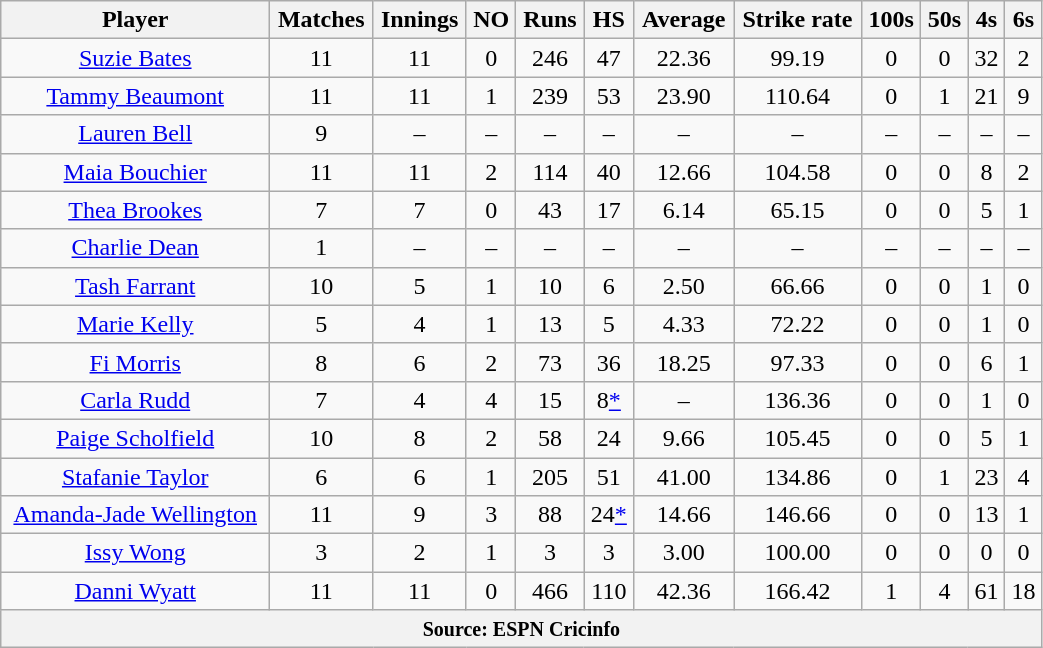<table class="wikitable" style="text-align:center; width:55%;">
<tr>
<th>Player</th>
<th>Matches</th>
<th>Innings</th>
<th>NO</th>
<th>Runs</th>
<th>HS</th>
<th>Average</th>
<th>Strike rate</th>
<th>100s</th>
<th>50s</th>
<th>4s</th>
<th>6s</th>
</tr>
<tr>
<td><a href='#'>Suzie Bates</a></td>
<td>11</td>
<td>11</td>
<td>0</td>
<td>246</td>
<td>47</td>
<td>22.36</td>
<td>99.19</td>
<td>0</td>
<td>0</td>
<td>32</td>
<td>2</td>
</tr>
<tr>
<td><a href='#'>Tammy Beaumont</a></td>
<td>11</td>
<td>11</td>
<td>1</td>
<td>239</td>
<td>53</td>
<td>23.90</td>
<td>110.64</td>
<td>0</td>
<td>1</td>
<td>21</td>
<td>9</td>
</tr>
<tr>
<td><a href='#'>Lauren Bell</a></td>
<td>9</td>
<td>–</td>
<td>–</td>
<td>–</td>
<td>–</td>
<td>–</td>
<td>–</td>
<td>–</td>
<td>–</td>
<td>–</td>
<td>–</td>
</tr>
<tr>
<td><a href='#'>Maia Bouchier</a></td>
<td>11</td>
<td>11</td>
<td>2</td>
<td>114</td>
<td>40</td>
<td>12.66</td>
<td>104.58</td>
<td>0</td>
<td>0</td>
<td>8</td>
<td>2</td>
</tr>
<tr>
<td><a href='#'>Thea Brookes</a></td>
<td>7</td>
<td>7</td>
<td>0</td>
<td>43</td>
<td>17</td>
<td>6.14</td>
<td>65.15</td>
<td>0</td>
<td>0</td>
<td>5</td>
<td>1</td>
</tr>
<tr>
<td><a href='#'>Charlie Dean</a></td>
<td>1</td>
<td>–</td>
<td>–</td>
<td>–</td>
<td>–</td>
<td>–</td>
<td>–</td>
<td>–</td>
<td>–</td>
<td>–</td>
<td>–</td>
</tr>
<tr>
<td><a href='#'>Tash Farrant</a></td>
<td>10</td>
<td>5</td>
<td>1</td>
<td>10</td>
<td>6</td>
<td>2.50</td>
<td>66.66</td>
<td>0</td>
<td>0</td>
<td>1</td>
<td>0</td>
</tr>
<tr>
<td><a href='#'>Marie Kelly</a></td>
<td>5</td>
<td>4</td>
<td>1</td>
<td>13</td>
<td>5</td>
<td>4.33</td>
<td>72.22</td>
<td>0</td>
<td>0</td>
<td>1</td>
<td>0</td>
</tr>
<tr>
<td><a href='#'>Fi Morris</a></td>
<td>8</td>
<td>6</td>
<td>2</td>
<td>73</td>
<td>36</td>
<td>18.25</td>
<td>97.33</td>
<td>0</td>
<td>0</td>
<td>6</td>
<td>1</td>
</tr>
<tr>
<td><a href='#'>Carla Rudd</a></td>
<td>7</td>
<td>4</td>
<td>4</td>
<td>15</td>
<td>8<a href='#'>*</a></td>
<td>–</td>
<td>136.36</td>
<td>0</td>
<td>0</td>
<td>1</td>
<td>0</td>
</tr>
<tr>
<td><a href='#'>Paige Scholfield</a></td>
<td>10</td>
<td>8</td>
<td>2</td>
<td>58</td>
<td>24</td>
<td>9.66</td>
<td>105.45</td>
<td>0</td>
<td>0</td>
<td>5</td>
<td>1</td>
</tr>
<tr>
<td><a href='#'>Stafanie Taylor</a></td>
<td>6</td>
<td>6</td>
<td>1</td>
<td>205</td>
<td>51</td>
<td>41.00</td>
<td>134.86</td>
<td>0</td>
<td>1</td>
<td>23</td>
<td>4</td>
</tr>
<tr>
<td><a href='#'>Amanda-Jade Wellington</a></td>
<td>11</td>
<td>9</td>
<td>3</td>
<td>88</td>
<td>24<a href='#'>*</a></td>
<td>14.66</td>
<td>146.66</td>
<td>0</td>
<td>0</td>
<td>13</td>
<td>1</td>
</tr>
<tr>
<td><a href='#'>Issy Wong</a></td>
<td>3</td>
<td>2</td>
<td>1</td>
<td>3</td>
<td>3</td>
<td>3.00</td>
<td>100.00</td>
<td>0</td>
<td>0</td>
<td>0</td>
<td>0</td>
</tr>
<tr>
<td><a href='#'>Danni Wyatt</a></td>
<td>11</td>
<td>11</td>
<td>0</td>
<td>466</td>
<td>110</td>
<td>42.36</td>
<td>166.42</td>
<td>1</td>
<td>4</td>
<td>61</td>
<td>18</td>
</tr>
<tr>
<th colspan="12"><small>Source: ESPN Cricinfo </small></th>
</tr>
</table>
